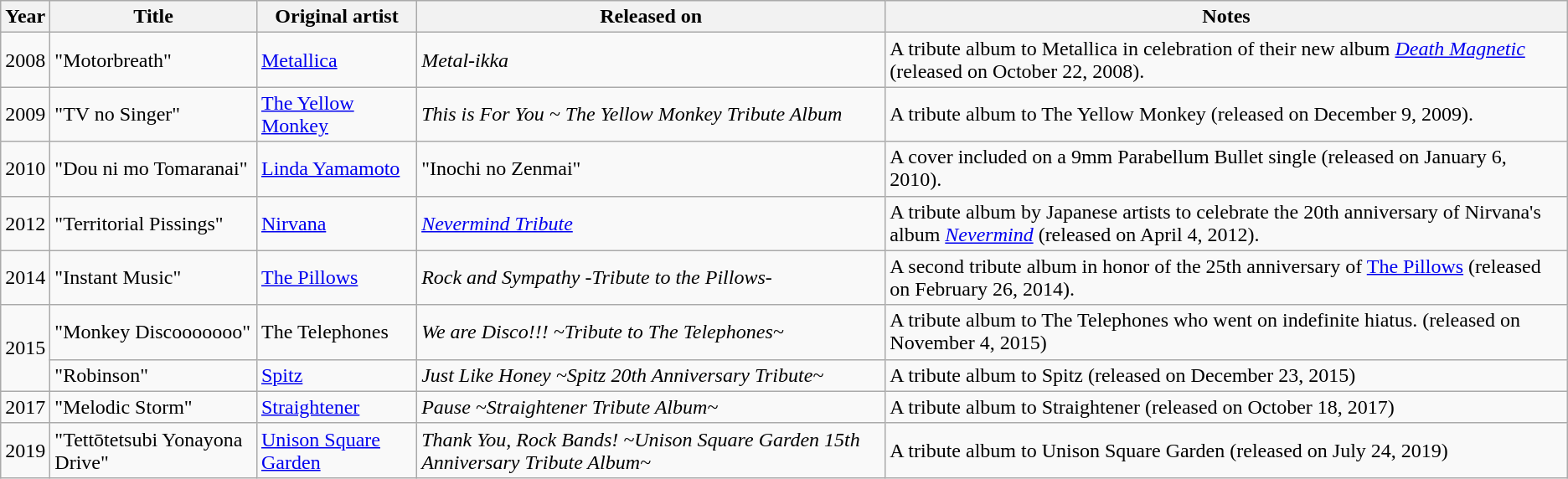<table class="wikitable">
<tr>
<th>Year</th>
<th>Title</th>
<th>Original artist</th>
<th>Released on</th>
<th>Notes</th>
</tr>
<tr>
<td>2008</td>
<td>"Motorbreath"</td>
<td><a href='#'>Metallica</a></td>
<td><em>Metal-ikka</em></td>
<td>A tribute album to Metallica in celebration of their new album <em><a href='#'>Death Magnetic</a></em> (released on October 22, 2008).</td>
</tr>
<tr>
<td>2009</td>
<td>"TV no Singer"</td>
<td><a href='#'>The Yellow Monkey</a></td>
<td><em>This is For You ~ The Yellow Monkey Tribute Album</em></td>
<td>A tribute album to The Yellow Monkey (released on December 9, 2009).</td>
</tr>
<tr>
<td>2010</td>
<td>"Dou ni mo Tomaranai"</td>
<td><a href='#'>Linda Yamamoto</a></td>
<td>"Inochi no Zenmai"</td>
<td>A cover included on a 9mm Parabellum Bullet single (released on January 6, 2010).</td>
</tr>
<tr>
<td>2012</td>
<td>"Territorial Pissings"</td>
<td><a href='#'>Nirvana</a></td>
<td><em><a href='#'>Nevermind Tribute</a></em></td>
<td>A tribute album by Japanese artists to celebrate the 20th anniversary of Nirvana's album <em><a href='#'>Nevermind</a></em> (released on April 4, 2012).</td>
</tr>
<tr>
<td>2014</td>
<td>"Instant Music"</td>
<td><a href='#'>The Pillows</a></td>
<td><em>Rock and Sympathy -Tribute to the Pillows-</em></td>
<td>A second tribute album in honor of the 25th anniversary of <a href='#'>The Pillows</a> (released on February 26, 2014).</td>
</tr>
<tr>
<td rowspan="2">2015</td>
<td>"Monkey Discooooooo"</td>
<td>The Telephones</td>
<td><em>We are Disco!!! ~Tribute to The Telephones~</em></td>
<td>A tribute album to The Telephones who went on indefinite hiatus. (released on November 4, 2015)</td>
</tr>
<tr>
<td>"Robinson"</td>
<td><a href='#'>Spitz</a></td>
<td><em>Just Like Honey ~Spitz 20th Anniversary Tribute~</em></td>
<td>A tribute album to Spitz (released on December 23, 2015)</td>
</tr>
<tr>
<td>2017</td>
<td>"Melodic Storm"</td>
<td><a href='#'>Straightener</a></td>
<td><em>Pause ~Straightener Tribute Album~</em></td>
<td>A tribute album to Straightener (released on October 18, 2017)</td>
</tr>
<tr>
<td>2019</td>
<td>"Tettōtetsubi Yonayona Drive"</td>
<td><a href='#'>Unison Square Garden</a></td>
<td><em>Thank You, Rock Bands! ~Unison Square Garden 15th Anniversary Tribute Album~</em></td>
<td>A tribute album to Unison Square Garden (released on July 24, 2019)</td>
</tr>
</table>
